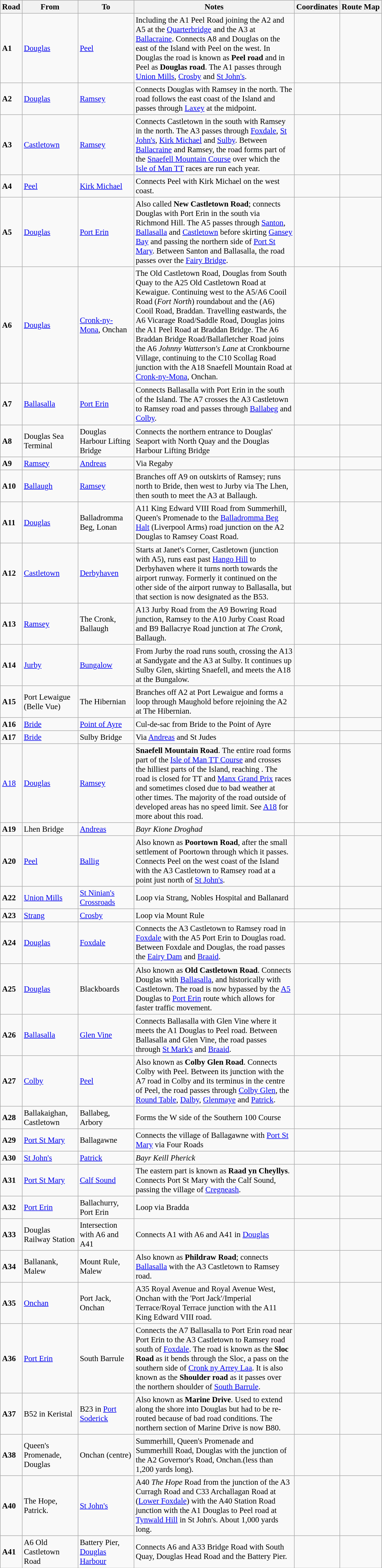<table class="wikitable" border="1" style="font-size: 95%;">
<tr>
<th>Road</th>
<th width="100pt">From</th>
<th width="100pt">To</th>
<th width="300pt">Notes</th>
<th width="80pt">Coordinates</th>
<th>Route Map</th>
</tr>
<tr id="A1 road">
<td> <strong>A1</strong></td>
<td><a href='#'>Douglas</a></td>
<td><a href='#'>Peel</a></td>
<td>Including the A1 Peel Road joining the A2 and A5 at the <a href='#'>Quarterbridge</a> and the A3 at <a href='#'>Ballacraine</a>. Connects A8 and Douglas on the east of the Island with Peel on the west. In Douglas the road is known as <strong>Peel road</strong> and in Peel as <strong>Douglas road</strong>. The A1 passes through <a href='#'>Union Mills</a>, <a href='#'>Crosby</a> and <a href='#'>St John's</a>.</td>
<td></td>
<td></td>
</tr>
<tr id="A2 road">
<td> <strong>A2</strong></td>
<td><a href='#'>Douglas</a></td>
<td><a href='#'>Ramsey</a></td>
<td>Connects Douglas with Ramsey in the north. The road follows the east coast of the Island and passes through <a href='#'>Laxey</a> at the midpoint.</td>
<td></td>
<td></td>
</tr>
<tr id="A3 road">
<td> <strong>A3</strong></td>
<td><a href='#'>Castletown</a></td>
<td><a href='#'>Ramsey</a></td>
<td>Connects Castletown in the south with Ramsey in the north. The A3 passes through <a href='#'>Foxdale</a>, <a href='#'>St John's</a>, <a href='#'>Kirk Michael</a> and <a href='#'>Sulby</a>. Between <a href='#'>Ballacraine</a> and Ramsey, the road forms part of the <a href='#'>Snaefell Mountain Course</a> over which the <a href='#'>Isle of Man TT</a> races are run each year.</td>
<td></td>
<td></td>
</tr>
<tr id="A4 road">
<td> <strong>A4</strong></td>
<td><a href='#'>Peel</a></td>
<td><a href='#'>Kirk Michael</a></td>
<td>Connects Peel with Kirk Michael on the west coast.</td>
<td></td>
<td></td>
</tr>
<tr id="A5 road">
<td> <strong>A5</strong></td>
<td><a href='#'>Douglas</a></td>
<td><a href='#'>Port Erin</a></td>
<td>Also called <strong>New Castletown Road</strong>; connects Douglas with Port Erin in the south via Richmond Hill. The A5 passes through <a href='#'>Santon</a>, <a href='#'>Ballasalla</a> and <a href='#'>Castletown</a> before skirting <a href='#'>Gansey Bay</a> and passing the northern side of <a href='#'>Port St Mary</a>. Between Santon and Ballasalla, the road passes over the <a href='#'>Fairy Bridge</a>.</td>
<td></td>
<td></td>
</tr>
<tr id="A6 road">
<td> <strong>A6</strong></td>
<td><a href='#'>Douglas</a></td>
<td><a href='#'>Cronk-ny-Mona</a>, Onchan</td>
<td>The Old Castletown Road, Douglas from South Quay to the A25 Old Castletown Road at Kewaigue. Continuing west to the A5/A6 Cooil Road (<em>Fort North</em>)  roundabout and the (A6) Cooil Road, Braddan. Travelling eastwards, the A6 Vicarage Road/Saddle Road, Douglas joins the A1 Peel Road at Braddan Bridge. The A6 Braddan Bridge Road/Ballafletcher Road joins the A6 <em>Johnny Watterson's Lane</em> at Cronkbourne Village, continuing to the C10 Scollag Road junction with the A18 Snaefell Mountain Road at <a href='#'>Cronk-ny-Mona</a>, Onchan.</td>
<td></td>
<td></td>
</tr>
<tr id="A7 road">
<td> <strong>A7</strong></td>
<td><a href='#'>Ballasalla</a><br></td>
<td><a href='#'>Port Erin</a></td>
<td>Connects Ballasalla with Port Erin in the south of the Island. The A7 crosses the A3 Castletown to Ramsey road and passes through <a href='#'>Ballabeg</a> and <a href='#'>Colby</a>.</td>
<td></td>
<td></td>
</tr>
<tr id="A8 road">
<td> <strong>A8</strong></td>
<td>Douglas Sea Terminal</td>
<td>Douglas Harbour Lifting Bridge</td>
<td>Connects the northern entrance to Douglas' Seaport with North Quay and the Douglas Harbour Lifting Bridge </td>
<td></td>
<td></td>
</tr>
<tr id="A9 road">
<td> <strong>A9</strong></td>
<td><a href='#'>Ramsey</a></td>
<td><a href='#'>Andreas</a></td>
<td>Via Regaby</td>
<td></td>
<td></td>
</tr>
<tr id="A10 road">
<td> <strong>A10</strong></td>
<td><a href='#'>Ballaugh</a><br></td>
<td><a href='#'>Ramsey</a></td>
<td>Branches off A9 on outskirts of Ramsey; runs north to Bride, then west to Jurby via The Lhen, then south to meet the A3 at Ballaugh.</td>
<td></td>
<td></td>
</tr>
<tr id="A11 road">
<td> <strong>A11</strong></td>
<td><a href='#'>Douglas</a></td>
<td>Balladromma Beg, Lonan</td>
<td>A11 King Edward VIII Road from Summerhill, Queen's Promenade to the <a href='#'>Balladromma Beg Halt</a> (Liverpool Arms) road junction on the A2 Douglas to Ramsey Coast Road.</td>
<td></td>
<td></td>
</tr>
<tr id="A12 road">
<td> <strong>A12</strong></td>
<td><a href='#'>Castletown</a></td>
<td><a href='#'>Derbyhaven</a></td>
<td>Starts at Janet's Corner, Castletown (junction with A5), runs east past <a href='#'>Hango Hill</a> to Derbyhaven where it turns north towards the airport runway. Formerly it continued on the other side of the airport runway to Ballasalla, but that section is now designated as the B53.</td>
<td></td>
<td></td>
</tr>
<tr id="A13 road">
<td> <strong>A13</strong></td>
<td><a href='#'>Ramsey</a></td>
<td>The Cronk, Ballaugh</td>
<td>A13 Jurby Road from the A9 Bowring Road junction, Ramsey to the A10 Jurby Coast Road and B9 Ballacrye Road junction at <em>The Cronk,</em> Ballaugh.</td>
<td></td>
<td></td>
</tr>
<tr id="A14 road">
<td> <strong>A14</strong></td>
<td><a href='#'>Jurby</a></td>
<td><a href='#'>Bungalow</a></td>
<td>From Jurby the road runs south, crossing the A13 at Sandygate and the A3 at Sulby. It continues up Sulby Glen, skirting Snaefell, and meets the A18 at the Bungalow.</td>
<td></td>
<td></td>
</tr>
<tr id="A15 road">
<td> <strong>A15</strong></td>
<td>Port Lewaigue (Belle Vue)</td>
<td>The Hibernian</td>
<td>Branches off A2 at Port Lewaigue and forms a loop through Maughold before rejoining the A2 at The Hibernian.</td>
<td></td>
<td></td>
</tr>
<tr id="A16 road">
<td> <strong>A16</strong></td>
<td><a href='#'>Bride</a></td>
<td><a href='#'>Point of Ayre</a></td>
<td>Cul-de-sac from Bride to the Point of Ayre</td>
<td></td>
<td></td>
</tr>
<tr id="A17 road">
<td> <strong>A17</strong></td>
<td><a href='#'>Bride</a></td>
<td>Sulby Bridge</td>
<td>Via <a href='#'>Andreas</a> and St Judes</td>
<td></td>
<td></td>
</tr>
<tr id="A18 road">
<td> <a href='#'>A18</a></td>
<td><a href='#'>Douglas</a></td>
<td><a href='#'>Ramsey</a></td>
<td><strong>Snaefell Mountain Road</strong>. The entire road forms part of the <a href='#'>Isle of Man TT Course</a> and crosses the hilliest parts of the Island, reaching . The road is closed for TT and <a href='#'>Manx Grand Prix</a> races and sometimes closed due to bad weather at other times. The majority of the road outside of developed areas has no speed limit. See <a href='#'>A18</a> for more about this road.</td>
<td></td>
<td></td>
</tr>
<tr id="A19 road">
<td> <strong>A19</strong></td>
<td>Lhen Bridge</td>
<td><a href='#'>Andreas</a></td>
<td><em>Bayr Kione Droghad</em></td>
<td></td>
<td></td>
</tr>
<tr id="A20 road">
<td> <strong>A20</strong></td>
<td><a href='#'>Peel</a></td>
<td><a href='#'>Ballig</a></td>
<td>Also known as <strong>Poortown Road</strong>, after the small settlement of Poortown through which it passes. Connects Peel on the west coast of the Island with the A3 Castletown to Ramsey road at a point just north of <a href='#'>St John's</a>.</td>
<td></td>
<td></td>
</tr>
<tr id="A22 road">
<td> <strong>A22</strong></td>
<td><a href='#'>Union Mills</a></td>
<td><a href='#'>St Ninian's Crossroads</a></td>
<td>Loop via Strang, Nobles Hospital and Ballanard</td>
<td></td>
<td></td>
</tr>
<tr id="A23 road">
<td> <strong>A23</strong></td>
<td><a href='#'>Strang</a></td>
<td><a href='#'>Crosby</a></td>
<td>Loop via Mount Rule</td>
<td></td>
<td></td>
</tr>
<tr id="A24 road">
<td> <strong>A24</strong></td>
<td><a href='#'>Douglas</a></td>
<td><a href='#'>Foxdale</a></td>
<td>Connects the A3 Castletown to Ramsey road in <a href='#'>Foxdale</a> with the A5 Port Erin to Douglas road. Between Foxdale and Douglas, the road passes the <a href='#'>Eairy Dam</a> and <a href='#'>Braaid</a>.</td>
<td></td>
<td></td>
</tr>
<tr id="A25 road">
<td> <strong>A25</strong></td>
<td><a href='#'>Douglas</a></td>
<td>Blackboards</td>
<td>Also known as <strong>Old Castletown Road</strong>. Connects Douglas with <a href='#'>Ballasalla</a>, and historically with Castletown. The road is now bypassed by the <a href='#'>A5</a> Douglas to <a href='#'>Port Erin</a> route which allows for faster traffic movement.</td>
<td></td>
<td></td>
</tr>
<tr id="A26 road">
<td> <strong>A26</strong></td>
<td><a href='#'>Ballasalla</a></td>
<td><a href='#'>Glen Vine</a></td>
<td>Connects Ballasalla with Glen Vine where it meets the A1 Douglas to Peel road. Between Ballasalla and Glen Vine, the road passes through <a href='#'>St Mark's</a> and <a href='#'>Braaid</a>.</td>
<td></td>
<td></td>
</tr>
<tr id="A27 road">
<td> <strong>A27</strong></td>
<td><a href='#'>Colby</a></td>
<td><a href='#'>Peel</a></td>
<td>Also known as <strong>Colby Glen Road</strong>. Connects Colby with Peel. Between its junction with the A7 road in Colby and its terminus in the centre of Peel, the road passes through <a href='#'>Colby Glen</a>, the <a href='#'>Round Table</a>, <a href='#'>Dalby</a>, <a href='#'>Glenmaye</a> and <a href='#'>Patrick</a>.</td>
<td></td>
<td></td>
</tr>
<tr id="A28 road">
<td> <strong>A28</strong></td>
<td>Ballakaighan, Castletown</td>
<td>Ballabeg, Arbory</td>
<td>Forms the W side of the Southern 100 Course</td>
<td></td>
<td></td>
</tr>
<tr id="A29 road">
<td> <strong>A29</strong></td>
<td><a href='#'>Port St Mary</a></td>
<td>Ballagawne</td>
<td>Connects the village of Ballagawne with <a href='#'>Port St Mary</a> via Four Roads</td>
<td></td>
<td></td>
</tr>
<tr id="A30 road">
<td> <strong>A30</strong></td>
<td><a href='#'>St John's</a></td>
<td><a href='#'>Patrick</a></td>
<td><em>Bayr Keill Pherick</em></td>
<td></td>
<td></td>
</tr>
<tr id="A31 road">
<td> <strong>A31</strong></td>
<td><a href='#'>Port St Mary</a></td>
<td><a href='#'>Calf Sound</a></td>
<td>The eastern part is known as <strong>Raad yn Cheyllys</strong>. Connects Port St Mary with the Calf Sound, passing the village of <a href='#'>Cregneash</a>.</td>
<td></td>
<td></td>
</tr>
<tr id="A32 road">
<td> <strong>A32</strong></td>
<td><a href='#'>Port Erin</a></td>
<td>Ballachurry, Port Erin</td>
<td>Loop via Bradda</td>
<td></td>
<td></td>
</tr>
<tr id="A33 road">
<td> <strong>A33</strong></td>
<td>Douglas Railway Station</td>
<td>Intersection with A6 and A41</td>
<td>Connects A1 with A6 and A41 in <a href='#'>Douglas</a></td>
<td></td>
<td></td>
</tr>
<tr id="A34 road">
<td> <strong>A34</strong></td>
<td>Ballanank, Malew</td>
<td>Mount Rule, Malew</td>
<td>Also known as <strong>Phildraw Road</strong>; connects <a href='#'>Ballasalla</a> with the A3 Castletown to Ramsey road.</td>
<td></td>
<td></td>
</tr>
<tr id="A35 road">
<td> <strong>A35</strong></td>
<td><a href='#'>Onchan</a></td>
<td>Port Jack, Onchan</td>
<td>A35 Royal Avenue and Royal Avenue West, Onchan with the 'Port Jack'/Imperial Terrace/Royal Terrace junction with the A11 King Edward VIII road.</td>
<td></td>
<td></td>
</tr>
<tr id="A36 road">
<td> <strong>A36</strong></td>
<td><a href='#'>Port Erin</a></td>
<td>South Barrule</td>
<td>Connects the A7 Ballasalla to Port Erin road near Port Erin to the A3 Castletown to Ramsey road south of <a href='#'>Foxdale</a>. The road is known as the <strong>Sloc Road</strong> as it bends through the Sloc, a pass on the southern side of <a href='#'>Cronk ny Arrey Laa</a>. It is also known as the <strong>Shoulder road</strong> as it passes over the northern shoulder of <a href='#'>South Barrule</a>.</td>
<td></td>
<td></td>
</tr>
<tr id="A37 road">
<td> <strong>A37</strong></td>
<td>B52 in Keristal</td>
<td>B23 in <a href='#'>Port Soderick</a></td>
<td>Also known as <strong>Marine Drive</strong>. Used to extend along the shore into Douglas but had to be re-routed because of bad road conditions. The northern section of Marine Drive is now B80.</td>
<td></td>
<td></td>
</tr>
<tr id="A38 road">
<td> <strong>A38</strong></td>
<td>Queen's Promenade, Douglas</td>
<td>Onchan (centre)</td>
<td>Summerhill, Queen's Promenade and Summerhill Road, Douglas with the junction of the A2 Governor's Road, Onchan.(less than 1,200 yards long).</td>
<td></td>
<td></td>
</tr>
<tr id="A40 road">
<td> <strong>A40</strong></td>
<td>The Hope, Patrick.</td>
<td><a href='#'>St John's</a></td>
<td>A40 <em>The Hope</em> Road from the junction of the A3 Curragh Road and C33 Archallagan Road at (<a href='#'>Lower Foxdale</a>) with the A40 Station Road junction  with the A1 Douglas to Peel road at <a href='#'>Tynwald Hill</a> in St John's. About 1,000 yards long.</td>
<td></td>
<td></td>
</tr>
<tr id="A41 road">
<td> <strong>A41</strong></td>
<td>A6 Old Castletown Road</td>
<td>Battery Pier, <a href='#'>Douglas Harbour</a></td>
<td>Connects A6 and A33 Bridge Road with South Quay, Douglas Head Road and the Battery Pier.</td>
<td></td>
<td></td>
</tr>
</table>
